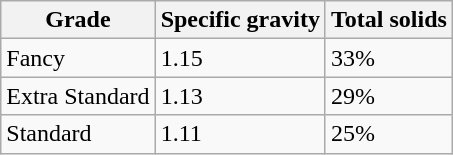<table class="wikitable">
<tr>
<th>Grade</th>
<th>Specific gravity</th>
<th>Total solids</th>
</tr>
<tr>
<td>Fancy</td>
<td>1.15</td>
<td>33%</td>
</tr>
<tr>
<td>Extra Standard</td>
<td>1.13</td>
<td>29%</td>
</tr>
<tr>
<td>Standard</td>
<td>1.11</td>
<td>25%</td>
</tr>
</table>
